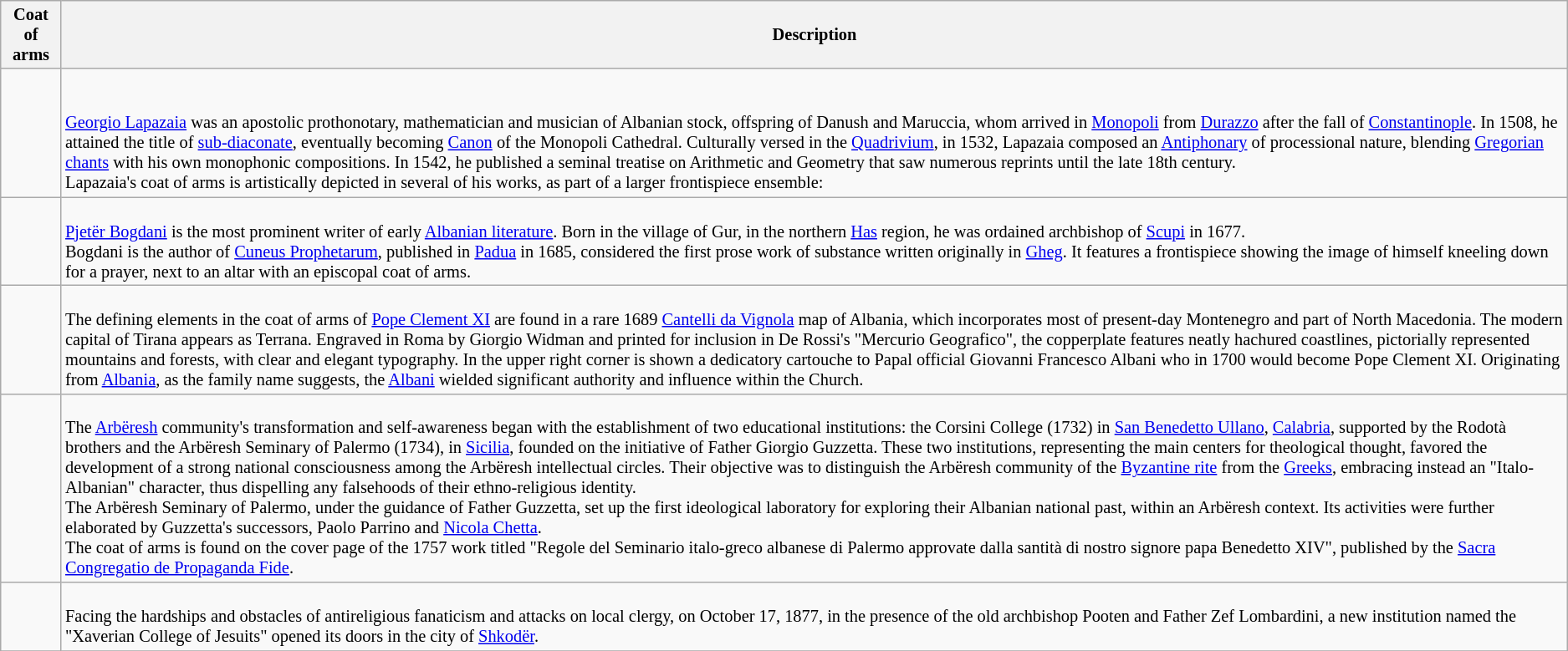<table class="wikitable" style="font-size:85%;">
<tr>
<th>Coat of arms</th>
<th>Description</th>
</tr>
<tr>
<td align="center"></td>
<td><br><br><a href='#'>Georgio Lapazaia</a> was an apostolic prothonotary, mathematician and musician of Albanian stock, offspring of Danush and Maruccia, whom arrived in <a href='#'>Monopoli</a> from <a href='#'>Durazzo</a> after the fall of <a href='#'>Constantinople</a>. In 1508, he attained the title of <a href='#'>sub-diaconate</a>, eventually becoming <a href='#'>Canon</a> of the Monopoli Cathedral.
Culturally versed in the <a href='#'>Quadrivium</a>, in 1532, Lapazaia composed an <a href='#'>Antiphonary</a> of processional nature, blending <a href='#'>Gregorian chants</a> with his own monophonic compositions. In 1542, he published a seminal treatise on Arithmetic and Geometry that saw numerous reprints until the late 18th century.<br>Lapazaia's coat of arms is artistically depicted in several of his works, as part of a larger frontispiece ensemble:<br></td>
</tr>
<tr>
<td align="center"></td>
<td><br><a href='#'>Pjetër Bogdani</a> is the most prominent writer of early <a href='#'>Albanian literature</a>. Born in the village of Gur, in the northern <a href='#'>Has</a> region, he was ordained archbishop of <a href='#'>Scupi</a> in 1677.<br>Bogdani is the author of <a href='#'>Cuneus Prophetarum</a>, published in <a href='#'>Padua</a> in 1685, considered the first prose work of substance written originally in <a href='#'>Gheg</a>. It features a frontispiece showing the image of himself kneeling down for a prayer, next to an altar with an episcopal coat of arms.<br></td>
</tr>
<tr>
<td align="center"></td>
<td><br>The defining elements in the coat of arms of <a href='#'>Pope Clement XI</a> are found in a rare 1689 <a href='#'>Cantelli da Vignola</a> map of Albania, which incorporates most of present-day Montenegro and part of North Macedonia. The modern capital of Tirana appears as Terrana. Engraved in Roma by Giorgio Widman and printed for inclusion in De Rossi's "Mercurio Geografico", the copperplate features neatly hachured coastlines, pictorially represented mountains and forests, with clear and elegant typography. In the upper right corner is shown a dedicatory cartouche to Papal official Giovanni Francesco Albani who in 1700 would become Pope Clement XI. Originating from <a href='#'>Albania</a>, as the family name suggests, the <a href='#'>Albani</a> wielded significant authority and influence within the Church.<br></td>
</tr>
<tr>
<td align="center"></td>
<td><br>The <a href='#'>Arbëresh</a> community's transformation and self-awareness began with the establishment of two educational institutions: the Corsini College (1732) in <a href='#'>San Benedetto Ullano</a>, <a href='#'>Calabria</a>, supported by the Rodotà brothers and the Arbëresh Seminary of Palermo (1734), in <a href='#'>Sicilia</a>, founded on the initiative of Father Giorgio Guzzetta. These two institutions, representing the main centers for theological thought, favored the development of a strong national consciousness among the Arbëresh intellectual circles. Their objective was to distinguish the Arbëresh community of the <a href='#'>Byzantine rite</a> from the <a href='#'>Greeks</a>, embracing instead an "Italo-Albanian" character, thus dispelling any falsehoods of their ethno-religious identity.<br>The Arbëresh Seminary of Palermo, under the guidance of Father Guzzetta, set up the first ideological laboratory for exploring their Albanian national past, within an Arbëresh context. Its activities were further elaborated by Guzzetta's successors, Paolo Parrino and <a href='#'>Nicola Chetta</a>.<br>The coat of arms is found on the cover page of the 1757 work titled "Regole del Seminario italo-greco albanese di Palermo approvate dalla santità di nostro signore papa Benedetto XIV", published by the <a href='#'>Sacra Congregatio de Propaganda Fide</a>.<br></td>
</tr>
<tr>
<td align="center"></td>
<td><br>Facing the hardships and obstacles of antireligious fanaticism and attacks on local clergy, on October 17, 1877, in the presence of the old archbishop Pooten and Father Zef Lombardini, a new institution named the "Xaverian College of Jesuits" opened its doors in the city of <a href='#'>Shkodër</a>.<br></td>
</tr>
<tr>
</tr>
</table>
